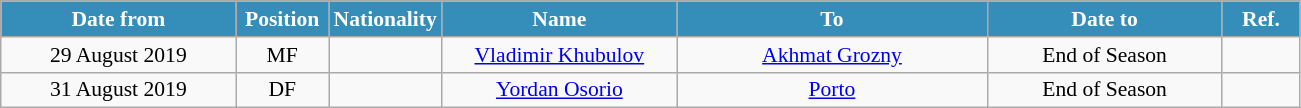<table class="wikitable" style="text-align:center; font-size:90%; ">
<tr>
<th style="background:#348EB9; color:white; width:150px;">Date from</th>
<th style="background:#348EB9; color:white; width:55px;">Position</th>
<th style="background:#348EB9; color:white; width:55px;">Nationality</th>
<th style="background:#348EB9; color:white; width:150px;">Name</th>
<th style="background:#348EB9; color:white; width:200px;">To</th>
<th style="background:#348EB9; color:white; width:150px;">Date to</th>
<th style="background:#348EB9; color:white; width:45px;">Ref.</th>
</tr>
<tr>
<td>29 August 2019</td>
<td>MF</td>
<td></td>
<td><a href='#'>Vladimir Khubulov</a></td>
<td><a href='#'>Akhmat Grozny</a></td>
<td>End of Season</td>
<td></td>
</tr>
<tr>
<td>31 August 2019</td>
<td>DF</td>
<td></td>
<td><a href='#'>Yordan Osorio</a></td>
<td><a href='#'>Porto</a></td>
<td>End of Season</td>
<td></td>
</tr>
</table>
